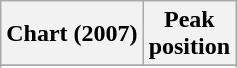<table class="wikitable plainrowheaders sortable" style="text-align:center">
<tr>
<th scope="col">Chart (2007)</th>
<th scope="col">Peak<br>position</th>
</tr>
<tr>
</tr>
<tr>
</tr>
<tr>
</tr>
<tr>
</tr>
</table>
